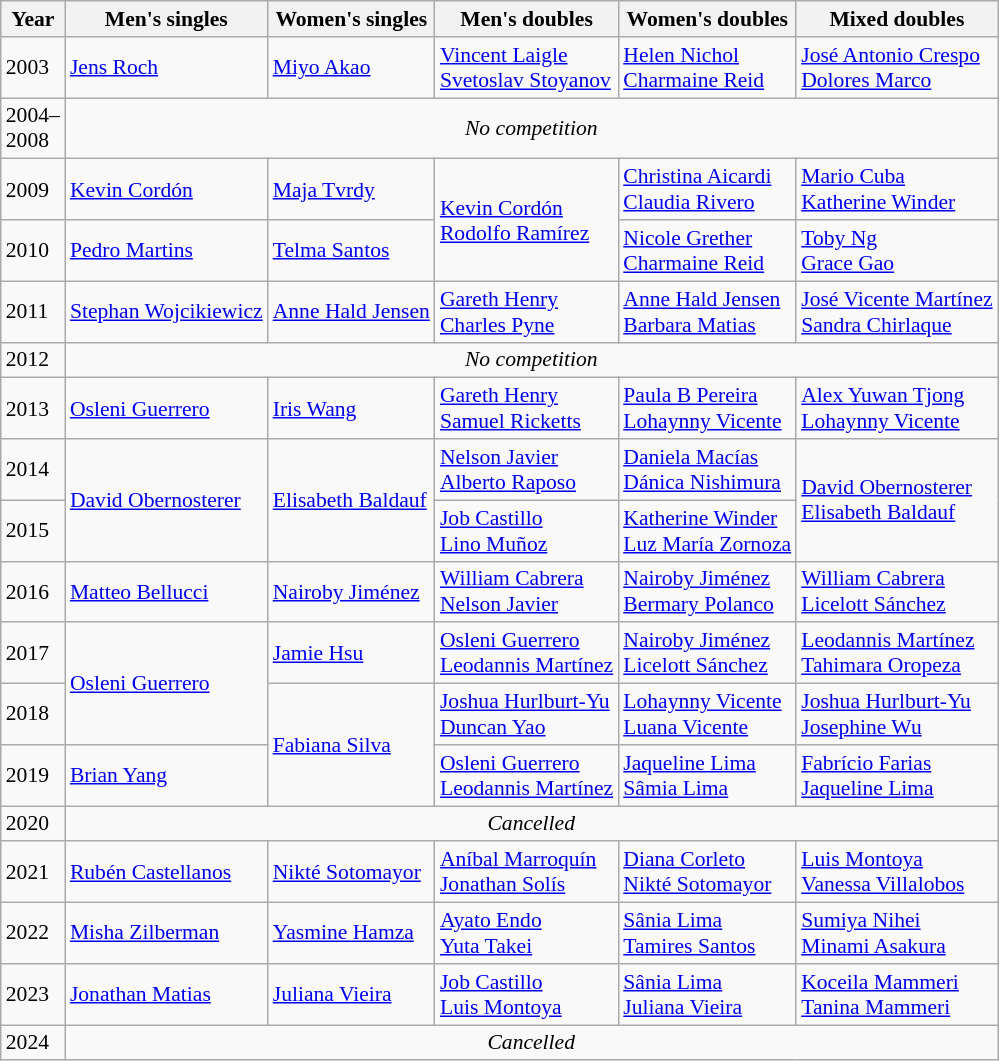<table class=wikitable style="font-size:90%;">
<tr>
<th>Year</th>
<th>Men's singles</th>
<th>Women's singles</th>
<th>Men's doubles</th>
<th>Women's doubles</th>
<th>Mixed doubles</th>
</tr>
<tr>
<td>2003</td>
<td> <a href='#'>Jens Roch</a></td>
<td> <a href='#'>Miyo Akao</a></td>
<td> <a href='#'>Vincent Laigle</a><br> <a href='#'>Svetoslav Stoyanov</a></td>
<td> <a href='#'>Helen Nichol</a><br> <a href='#'>Charmaine Reid</a></td>
<td> <a href='#'>José Antonio Crespo</a><br> <a href='#'>Dolores Marco</a></td>
</tr>
<tr>
<td>2004–<br>2008</td>
<td colspan=5 align=center><em>No competition</em></td>
</tr>
<tr>
<td>2009</td>
<td> <a href='#'>Kevin Cordón</a></td>
<td> <a href='#'>Maja Tvrdy</a></td>
<td rowspan=2> <a href='#'>Kevin Cordón</a><br> <a href='#'>Rodolfo Ramírez</a></td>
<td> <a href='#'>Christina Aicardi</a><br> <a href='#'>Claudia Rivero</a></td>
<td> <a href='#'>Mario Cuba</a><br> <a href='#'>Katherine Winder</a></td>
</tr>
<tr>
<td>2010</td>
<td> <a href='#'>Pedro Martins</a></td>
<td> <a href='#'>Telma Santos</a></td>
<td> <a href='#'>Nicole Grether</a><br> <a href='#'>Charmaine Reid</a></td>
<td> <a href='#'>Toby Ng</a><br> <a href='#'>Grace Gao</a></td>
</tr>
<tr>
<td>2011</td>
<td> <a href='#'>Stephan Wojcikiewicz</a></td>
<td> <a href='#'>Anne Hald Jensen</a></td>
<td> <a href='#'>Gareth Henry</a><br> <a href='#'>Charles Pyne</a></td>
<td> <a href='#'>Anne Hald Jensen</a><br> <a href='#'>Barbara Matias</a></td>
<td> <a href='#'>José Vicente Martínez</a><br> <a href='#'>Sandra Chirlaque</a></td>
</tr>
<tr>
<td>2012</td>
<td colspan=5 align=center><em>No competition</em></td>
</tr>
<tr>
<td>2013</td>
<td> <a href='#'>Osleni Guerrero</a></td>
<td> <a href='#'>Iris Wang</a></td>
<td> <a href='#'>Gareth Henry</a><br> <a href='#'>Samuel Ricketts</a></td>
<td> <a href='#'>Paula B Pereira</a><br> <a href='#'>Lohaynny Vicente</a></td>
<td> <a href='#'>Alex Yuwan Tjong</a><br> <a href='#'>Lohaynny Vicente</a></td>
</tr>
<tr>
<td>2014</td>
<td rowspan=2> <a href='#'>David Obernosterer</a></td>
<td rowspan=2> <a href='#'>Elisabeth Baldauf</a></td>
<td> <a href='#'>Nelson Javier</a><br> <a href='#'>Alberto Raposo</a></td>
<td> <a href='#'>Daniela Macías</a><br> <a href='#'>Dánica Nishimura</a></td>
<td rowspan=2> <a href='#'>David Obernosterer</a><br> <a href='#'>Elisabeth Baldauf</a></td>
</tr>
<tr>
<td>2015</td>
<td> <a href='#'>Job Castillo</a><br> <a href='#'>Lino Muñoz</a></td>
<td> <a href='#'>Katherine Winder</a><br> <a href='#'>Luz María Zornoza</a></td>
</tr>
<tr>
<td>2016</td>
<td> <a href='#'>Matteo Bellucci</a></td>
<td> <a href='#'>Nairoby Jiménez</a></td>
<td> <a href='#'>William Cabrera</a><br> <a href='#'>Nelson Javier</a></td>
<td> <a href='#'>Nairoby Jiménez</a><br> <a href='#'>Bermary Polanco</a></td>
<td> <a href='#'>William Cabrera</a><br> <a href='#'>Licelott Sánchez</a></td>
</tr>
<tr>
<td>2017</td>
<td rowspan=2> <a href='#'>Osleni Guerrero</a></td>
<td> <a href='#'>Jamie Hsu</a></td>
<td> <a href='#'>Osleni Guerrero</a><br> <a href='#'>Leodannis Martínez</a></td>
<td> <a href='#'>Nairoby Jiménez</a><br> <a href='#'>Licelott Sánchez</a></td>
<td> <a href='#'>Leodannis Martínez</a><br> <a href='#'>Tahimara Oropeza</a></td>
</tr>
<tr>
<td>2018</td>
<td rowspan=2> <a href='#'>Fabiana Silva</a></td>
<td> <a href='#'>Joshua Hurlburt-Yu</a><br> <a href='#'>Duncan Yao</a></td>
<td> <a href='#'>Lohaynny Vicente</a><br> <a href='#'>Luana Vicente</a></td>
<td> <a href='#'>Joshua Hurlburt-Yu</a><br> <a href='#'>Josephine Wu</a></td>
</tr>
<tr>
<td>2019</td>
<td> <a href='#'>Brian Yang</a></td>
<td> <a href='#'>Osleni Guerrero</a><br> <a href='#'>Leodannis Martínez</a></td>
<td> <a href='#'>Jaqueline Lima</a><br> <a href='#'>Sâmia Lima</a></td>
<td> <a href='#'>Fabrício Farias</a><br> <a href='#'>Jaqueline Lima</a></td>
</tr>
<tr>
<td>2020</td>
<td colspan="5" align="center"><em>Cancelled</em></td>
</tr>
<tr>
<td>2021</td>
<td> <a href='#'>Rubén Castellanos</a></td>
<td> <a href='#'>Nikté Sotomayor</a></td>
<td> <a href='#'>Aníbal Marroquín</a><br> <a href='#'>Jonathan Solís</a></td>
<td> <a href='#'>Diana Corleto</a><br> <a href='#'>Nikté Sotomayor</a></td>
<td> <a href='#'>Luis Montoya</a><br> <a href='#'>Vanessa Villalobos</a></td>
</tr>
<tr>
<td>2022</td>
<td> <a href='#'>Misha Zilberman</a></td>
<td> <a href='#'>Yasmine Hamza</a></td>
<td> <a href='#'>Ayato Endo</a><br> <a href='#'>Yuta Takei</a></td>
<td> <a href='#'>Sânia Lima</a><br> <a href='#'>Tamires Santos</a></td>
<td> <a href='#'>Sumiya Nihei</a><br> <a href='#'>Minami Asakura</a></td>
</tr>
<tr>
<td>2023</td>
<td> <a href='#'>Jonathan Matias</a></td>
<td> <a href='#'>Juliana Vieira</a></td>
<td> <a href='#'>Job Castillo</a><br> <a href='#'>Luis Montoya</a></td>
<td> <a href='#'>Sânia Lima</a><br> <a href='#'>Juliana Vieira</a></td>
<td> <a href='#'>Koceila Mammeri</a><br> <a href='#'>Tanina Mammeri</a></td>
</tr>
<tr>
<td>2024</td>
<td colspan="5" align="center"><em>Cancelled</em></td>
</tr>
</table>
